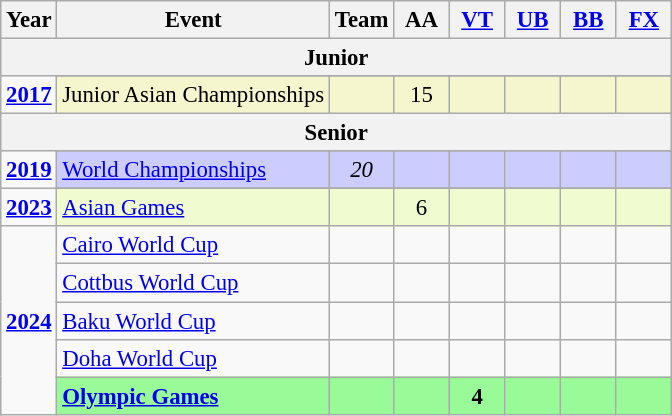<table class="wikitable" style="text-align:center; font-size:95%;">
<tr>
<th align="center">Year</th>
<th align="center">Event</th>
<th style="width:30px;">Team</th>
<th style="width:30px;">AA</th>
<th style="width:30px;"><a href='#'>VT</a></th>
<th style="width:30px;"><a href='#'>UB</a></th>
<th style="width:30px;"><a href='#'>BB</a></th>
<th style="width:30px;"><a href='#'>FX</a></th>
</tr>
<tr>
<th colspan="8"><strong>Junior</strong></th>
</tr>
<tr>
<td rowspan="2"><strong><a href='#'>2017</a></strong></td>
</tr>
<tr style="background:#F5F6CE;">
<td align=left>Junior Asian Championships</td>
<td></td>
<td>15</td>
<td></td>
<td></td>
<td></td>
<td></td>
</tr>
<tr>
<th colspan="8"><strong>Senior</strong></th>
</tr>
<tr>
<td rowspan="2"><strong><a href='#'>2019</a></strong></td>
</tr>
<tr style="background:#ccf;">
<td align=left><a href='#'>World Championships</a></td>
<td><em>20</em></td>
<td></td>
<td></td>
<td></td>
<td></td>
<td></td>
</tr>
<tr>
<td rowspan="2"><strong><a href='#'>2023</a></strong></td>
</tr>
<tr bgcolor=#f0fccf>
<td align=left><a href='#'>Asian Games</a></td>
<td></td>
<td>6</td>
<td></td>
<td></td>
<td></td>
<td></td>
</tr>
<tr>
<td rowspan="5"><strong><a href='#'>2024</a></strong></td>
<td align=left><a href='#'>Cairo World Cup</a></td>
<td></td>
<td></td>
<td></td>
<td></td>
<td></td>
<td></td>
</tr>
<tr>
<td align=left><a href='#'>Cottbus World Cup</a></td>
<td></td>
<td></td>
<td></td>
<td></td>
<td></td>
<td></td>
</tr>
<tr>
<td align=left><a href='#'>Baku World Cup</a></td>
<td></td>
<td></td>
<td></td>
<td></td>
<td></td>
<td></td>
</tr>
<tr>
<td align=left><a href='#'>Doha World Cup</a></td>
<td></td>
<td></td>
<td></td>
<td></td>
<td></td>
<td></td>
</tr>
<tr bgcolor=98FB98>
<td align=left><strong><a href='#'>Olympic Games</a></strong></td>
<td></td>
<td></td>
<td><strong>4</strong></td>
<td></td>
<td></td>
<td></td>
</tr>
</table>
